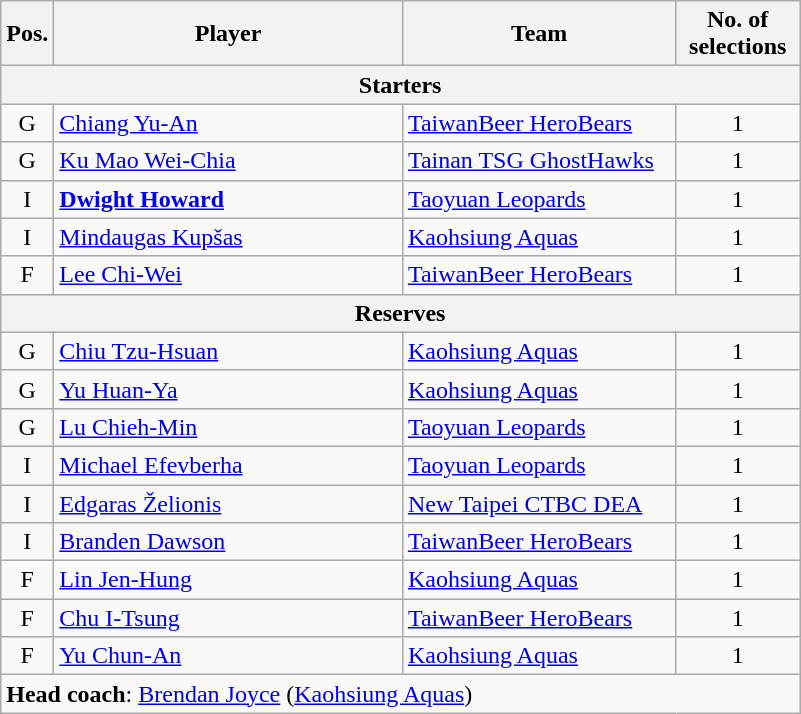<table class="wikitable" style="text-align:center">
<tr>
<th scope="col" width="25px">Pos.</th>
<th scope="col" width="225px">Player</th>
<th scope="col" width="175px">Team</th>
<th scope="col" width="75px">No. of selections</th>
</tr>
<tr>
<th scope="col" colspan="4">Starters</th>
</tr>
<tr>
<td>G</td>
<td style="text-align:left"><a href='#'>Chiang Yu-An</a></td>
<td style="text-align:left"><a href='#'>TaiwanBeer HeroBears</a></td>
<td>1</td>
</tr>
<tr>
<td>G</td>
<td style="text-align:left"><a href='#'>Ku Mao Wei-Chia</a></td>
<td style="text-align:left"><a href='#'>Tainan TSG GhostHawks</a></td>
<td>1</td>
</tr>
<tr>
<td>I</td>
<td style="text-align:left"><strong><a href='#'>Dwight Howard</a></strong></td>
<td style="text-align:left"><a href='#'>Taoyuan Leopards</a></td>
<td>1</td>
</tr>
<tr>
<td>I</td>
<td style="text-align:left"><a href='#'>Mindaugas Kupšas</a></td>
<td style="text-align:left"><a href='#'>Kaohsiung Aquas</a></td>
<td>1</td>
</tr>
<tr>
<td>F</td>
<td style="text-align:left"><a href='#'>Lee Chi-Wei</a></td>
<td style="text-align:left"><a href='#'>TaiwanBeer HeroBears</a></td>
<td>1</td>
</tr>
<tr>
<th scope="col" colspan="4">Reserves</th>
</tr>
<tr>
<td>G</td>
<td style="text-align:left"><a href='#'>Chiu Tzu-Hsuan</a></td>
<td style="text-align:left"><a href='#'>Kaohsiung Aquas</a></td>
<td>1</td>
</tr>
<tr>
<td>G</td>
<td style="text-align:left"><a href='#'>Yu Huan-Ya</a></td>
<td style="text-align:left"><a href='#'>Kaohsiung Aquas</a></td>
<td>1</td>
</tr>
<tr>
<td>G</td>
<td style="text-align:left"><a href='#'>Lu Chieh-Min</a></td>
<td style="text-align:left"><a href='#'>Taoyuan Leopards</a></td>
<td>1</td>
</tr>
<tr>
<td>I</td>
<td style="text-align:left"><a href='#'>Michael Efevberha</a></td>
<td style="text-align:left"><a href='#'>Taoyuan Leopards</a></td>
<td>1</td>
</tr>
<tr>
<td>I</td>
<td style="text-align:left"><a href='#'>Edgaras Želionis</a></td>
<td style="text-align:left"><a href='#'>New Taipei CTBC DEA</a></td>
<td>1</td>
</tr>
<tr>
<td>I</td>
<td style="text-align:left"><a href='#'>Branden Dawson</a></td>
<td style="text-align:left"><a href='#'>TaiwanBeer HeroBears</a></td>
<td>1</td>
</tr>
<tr>
<td>F</td>
<td style="text-align:left"><a href='#'>Lin Jen-Hung</a></td>
<td style="text-align:left"><a href='#'>Kaohsiung Aquas</a></td>
<td>1</td>
</tr>
<tr>
<td>F</td>
<td style="text-align:left"><a href='#'>Chu I-Tsung</a></td>
<td style="text-align:left"><a href='#'>TaiwanBeer HeroBears</a></td>
<td>1</td>
</tr>
<tr>
<td>F</td>
<td style="text-align:left"><a href='#'>Yu Chun-An</a></td>
<td style="text-align:left"><a href='#'>Kaohsiung Aquas</a></td>
<td>1</td>
</tr>
<tr>
<td style="text-align:left" colspan="4"><strong>Head coach</strong>: <a href='#'>Brendan Joyce</a> (<a href='#'>Kaohsiung Aquas</a>)</td>
</tr>
</table>
